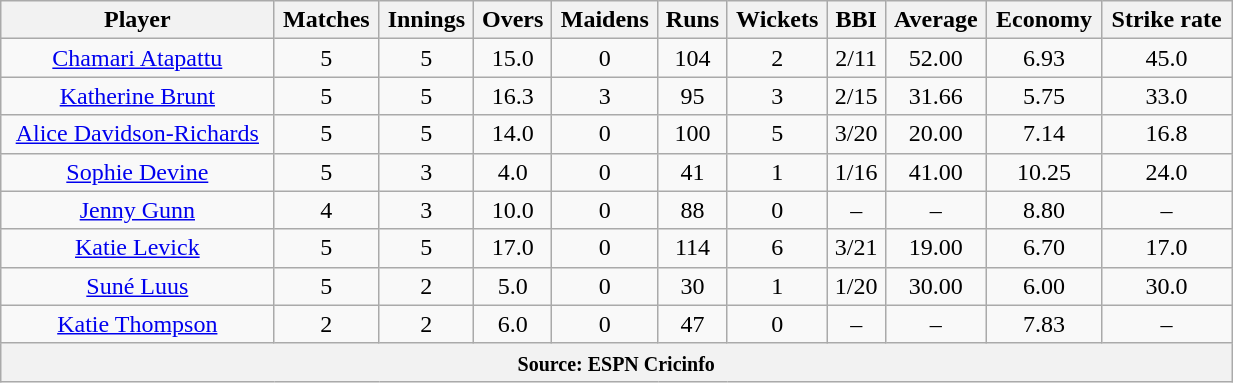<table class="wikitable" style="text-align:center; width:65%;">
<tr>
<th>Player</th>
<th>Matches</th>
<th>Innings</th>
<th>Overs</th>
<th>Maidens</th>
<th>Runs</th>
<th>Wickets</th>
<th>BBI</th>
<th>Average</th>
<th>Economy</th>
<th>Strike rate</th>
</tr>
<tr>
<td><a href='#'>Chamari Atapattu</a></td>
<td>5</td>
<td>5</td>
<td>15.0</td>
<td>0</td>
<td>104</td>
<td>2</td>
<td>2/11</td>
<td>52.00</td>
<td>6.93</td>
<td>45.0</td>
</tr>
<tr>
<td><a href='#'>Katherine Brunt</a></td>
<td>5</td>
<td>5</td>
<td>16.3</td>
<td>3</td>
<td>95</td>
<td>3</td>
<td>2/15</td>
<td>31.66</td>
<td>5.75</td>
<td>33.0</td>
</tr>
<tr>
<td><a href='#'>Alice Davidson-Richards</a></td>
<td>5</td>
<td>5</td>
<td>14.0</td>
<td>0</td>
<td>100</td>
<td>5</td>
<td>3/20</td>
<td>20.00</td>
<td>7.14</td>
<td>16.8</td>
</tr>
<tr>
<td><a href='#'>Sophie Devine</a></td>
<td>5</td>
<td>3</td>
<td>4.0</td>
<td>0</td>
<td>41</td>
<td>1</td>
<td>1/16</td>
<td>41.00</td>
<td>10.25</td>
<td>24.0</td>
</tr>
<tr>
<td><a href='#'>Jenny Gunn</a></td>
<td>4</td>
<td>3</td>
<td>10.0</td>
<td>0</td>
<td>88</td>
<td>0</td>
<td>–</td>
<td>–</td>
<td>8.80</td>
<td>–</td>
</tr>
<tr>
<td><a href='#'>Katie Levick</a></td>
<td>5</td>
<td>5</td>
<td>17.0</td>
<td>0</td>
<td>114</td>
<td>6</td>
<td>3/21</td>
<td>19.00</td>
<td>6.70</td>
<td>17.0</td>
</tr>
<tr>
<td><a href='#'>Suné Luus</a></td>
<td>5</td>
<td>2</td>
<td>5.0</td>
<td>0</td>
<td>30</td>
<td>1</td>
<td>1/20</td>
<td>30.00</td>
<td>6.00</td>
<td>30.0</td>
</tr>
<tr>
<td><a href='#'>Katie Thompson</a></td>
<td>2</td>
<td>2</td>
<td>6.0</td>
<td>0</td>
<td>47</td>
<td>0</td>
<td>–</td>
<td>–</td>
<td>7.83</td>
<td>–</td>
</tr>
<tr>
<th colspan="13"><small>Source: ESPN Cricinfo </small></th>
</tr>
</table>
